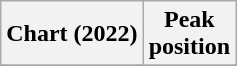<table class="wikitable plainrowheaders" style="text-align:center">
<tr>
<th scope="col">Chart (2022)</th>
<th scope="col">Peak<br>position</th>
</tr>
<tr>
</tr>
</table>
